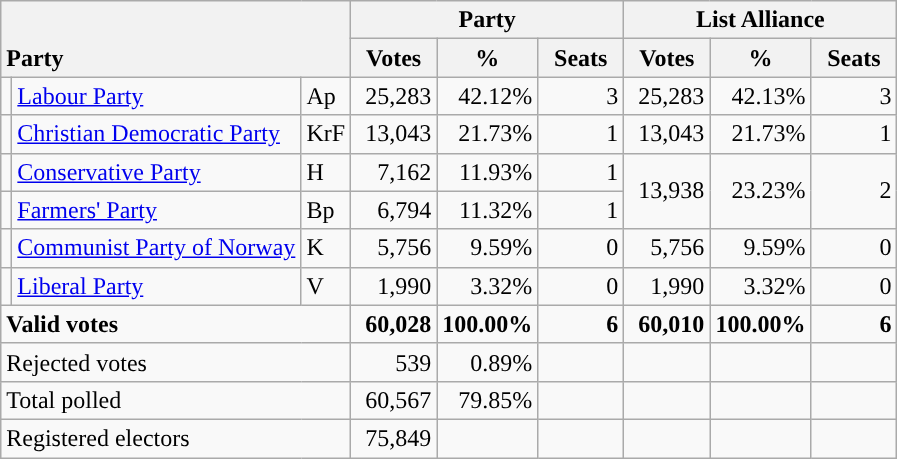<table class="wikitable" border="1" style="text-align:right;">
<tr>
<th style="text-align:left;" valign=bottom rowspan=2 colspan=3>Party</th>
<th colspan=3>Party</th>
<th colspan=3>List Alliance</th>
</tr>
<tr>
<th align=center valign=bottom width="50">Votes</th>
<th align=center valign=bottom width="50">%</th>
<th align=center valign=bottom width="50">Seats</th>
<th align=center valign=bottom width="50">Votes</th>
<th align=center valign=bottom width="50">%</th>
<th align=center valign=bottom width="50">Seats</th>
</tr>
<tr>
<td style="color:inherit;background:"></td>
<td align=left><a href='#'>Labour Party</a></td>
<td align=left>Ap</td>
<td>25,283</td>
<td>42.12%</td>
<td>3</td>
<td>25,283</td>
<td>42.13%</td>
<td>3</td>
</tr>
<tr>
<td style="color:inherit;background:"></td>
<td align=left><a href='#'>Christian Democratic Party</a></td>
<td align=left>KrF</td>
<td>13,043</td>
<td>21.73%</td>
<td>1</td>
<td>13,043</td>
<td>21.73%</td>
<td>1</td>
</tr>
<tr>
<td style="color:inherit;background:"></td>
<td align=left><a href='#'>Conservative Party</a></td>
<td align=left>H</td>
<td>7,162</td>
<td>11.93%</td>
<td>1</td>
<td rowspan=2>13,938</td>
<td rowspan=2>23.23%</td>
<td rowspan=2>2</td>
</tr>
<tr>
<td style="color:inherit;background:"></td>
<td align=left><a href='#'>Farmers' Party</a></td>
<td align=left>Bp</td>
<td>6,794</td>
<td>11.32%</td>
<td>1</td>
</tr>
<tr>
<td style="color:inherit;background:"></td>
<td align=left><a href='#'>Communist Party of Norway</a></td>
<td align=left>K</td>
<td>5,756</td>
<td>9.59%</td>
<td>0</td>
<td>5,756</td>
<td>9.59%</td>
<td>0</td>
</tr>
<tr>
<td style="color:inherit;background:"></td>
<td align=left><a href='#'>Liberal Party</a></td>
<td align=left>V</td>
<td>1,990</td>
<td>3.32%</td>
<td>0</td>
<td>1,990</td>
<td>3.32%</td>
<td>0</td>
</tr>
<tr style="font-weight:bold">
<td align=left colspan=3>Valid votes</td>
<td>60,028</td>
<td>100.00%</td>
<td>6</td>
<td>60,010</td>
<td>100.00%</td>
<td>6</td>
</tr>
<tr>
<td align=left colspan=3>Rejected votes</td>
<td>539</td>
<td>0.89%</td>
<td></td>
<td></td>
<td></td>
<td></td>
</tr>
<tr>
<td align=left colspan=3>Total polled</td>
<td>60,567</td>
<td>79.85%</td>
<td></td>
<td></td>
<td></td>
<td></td>
</tr>
<tr>
<td align=left colspan=3>Registered electors</td>
<td>75,849</td>
<td></td>
<td></td>
<td></td>
<td></td>
<td></td>
</tr>
</table>
